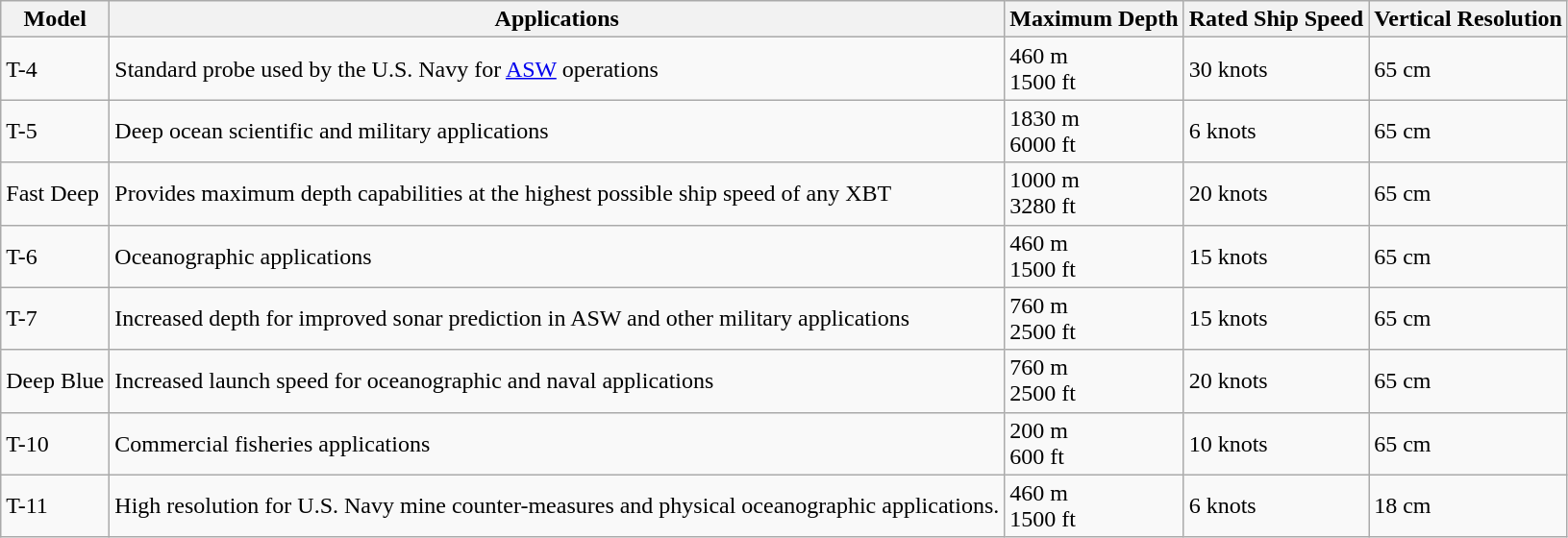<table class="wikitable sortable">
<tr>
<th>Model</th>
<th>Applications</th>
<th>Maximum Depth</th>
<th>Rated Ship Speed</th>
<th>Vertical Resolution</th>
</tr>
<tr>
<td>T-4</td>
<td>Standard probe used by the U.S. Navy for <a href='#'>ASW</a> operations</td>
<td>460 m <br> 1500 ft</td>
<td>30 knots</td>
<td>65 cm</td>
</tr>
<tr>
<td>T-5</td>
<td>Deep ocean scientific and military applications</td>
<td>1830 m <br> 6000 ft</td>
<td>6 knots</td>
<td>65 cm</td>
</tr>
<tr>
<td>Fast Deep</td>
<td>Provides maximum depth capabilities at the highest possible ship speed of any XBT</td>
<td>1000 m<br>3280 ft</td>
<td>20 knots</td>
<td>65 cm</td>
</tr>
<tr>
<td>T-6</td>
<td>Oceanographic applications</td>
<td>460 m<br>1500 ft</td>
<td>15 knots</td>
<td>65 cm</td>
</tr>
<tr>
<td>T-7</td>
<td>Increased depth for improved sonar prediction in ASW and other military applications</td>
<td>760 m<br>2500 ft</td>
<td>15 knots</td>
<td>65 cm</td>
</tr>
<tr>
<td>Deep Blue</td>
<td>Increased launch speed for oceanographic and naval applications</td>
<td>760 m<br>2500 ft</td>
<td>20 knots</td>
<td>65 cm</td>
</tr>
<tr>
<td>T-10</td>
<td>Commercial fisheries applications</td>
<td>200 m<br>600 ft</td>
<td>10 knots</td>
<td>65 cm</td>
</tr>
<tr>
<td>T-11</td>
<td>High resolution for U.S. Navy mine counter-measures and physical oceanographic applications.</td>
<td>460 m<br>1500 ft</td>
<td>6 knots</td>
<td>18 cm</td>
</tr>
</table>
